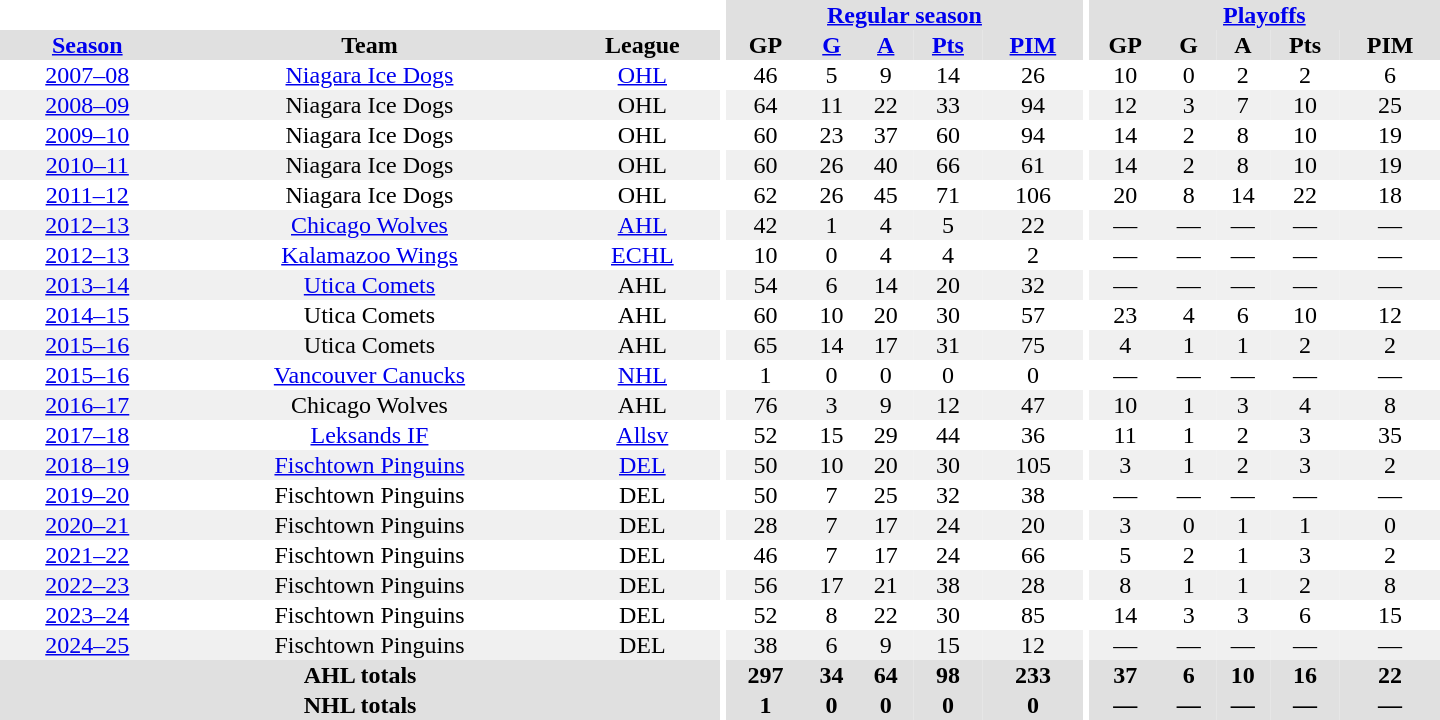<table border="0" cellpadding="1" cellspacing="0" style="text-align:center; width:60em">
<tr bgcolor="#e0e0e0">
<th colspan="3" bgcolor="#ffffff"></th>
<th rowspan="100" bgcolor="#ffffff"></th>
<th colspan="5"><a href='#'>Regular season</a></th>
<th rowspan="100" bgcolor="#ffffff"></th>
<th colspan="5"><a href='#'>Playoffs</a></th>
</tr>
<tr bgcolor="#e0e0e0">
<th><a href='#'>Season</a></th>
<th>Team</th>
<th>League</th>
<th>GP</th>
<th><a href='#'>G</a></th>
<th><a href='#'>A</a></th>
<th><a href='#'>Pts</a></th>
<th><a href='#'>PIM</a></th>
<th>GP</th>
<th>G</th>
<th>A</th>
<th>Pts</th>
<th>PIM</th>
</tr>
<tr>
<td><a href='#'>2007–08</a></td>
<td><a href='#'>Niagara Ice Dogs</a></td>
<td><a href='#'>OHL</a></td>
<td>46</td>
<td>5</td>
<td>9</td>
<td>14</td>
<td>26</td>
<td>10</td>
<td>0</td>
<td>2</td>
<td>2</td>
<td>6</td>
</tr>
<tr bgcolor="#f0f0f0">
<td><a href='#'>2008–09</a></td>
<td>Niagara Ice Dogs</td>
<td>OHL</td>
<td>64</td>
<td>11</td>
<td>22</td>
<td>33</td>
<td>94</td>
<td>12</td>
<td>3</td>
<td>7</td>
<td>10</td>
<td>25</td>
</tr>
<tr>
<td><a href='#'>2009–10</a></td>
<td>Niagara Ice Dogs</td>
<td>OHL</td>
<td>60</td>
<td>23</td>
<td>37</td>
<td>60</td>
<td>94</td>
<td>14</td>
<td>2</td>
<td>8</td>
<td>10</td>
<td>19</td>
</tr>
<tr bgcolor="#f0f0f0">
<td><a href='#'>2010–11</a></td>
<td>Niagara Ice Dogs</td>
<td>OHL</td>
<td>60</td>
<td>26</td>
<td>40</td>
<td>66</td>
<td>61</td>
<td>14</td>
<td>2</td>
<td>8</td>
<td>10</td>
<td>19</td>
</tr>
<tr>
<td><a href='#'>2011–12</a></td>
<td>Niagara Ice Dogs</td>
<td>OHL</td>
<td>62</td>
<td>26</td>
<td>45</td>
<td>71</td>
<td>106</td>
<td>20</td>
<td>8</td>
<td>14</td>
<td>22</td>
<td>18</td>
</tr>
<tr bgcolor="#f0f0f0">
<td><a href='#'>2012–13</a></td>
<td><a href='#'>Chicago Wolves</a></td>
<td><a href='#'>AHL</a></td>
<td>42</td>
<td>1</td>
<td>4</td>
<td>5</td>
<td>22</td>
<td>—</td>
<td>—</td>
<td>—</td>
<td>—</td>
<td>—</td>
</tr>
<tr>
<td><a href='#'>2012–13</a></td>
<td><a href='#'>Kalamazoo Wings</a></td>
<td><a href='#'>ECHL</a></td>
<td>10</td>
<td>0</td>
<td>4</td>
<td>4</td>
<td>2</td>
<td>—</td>
<td>—</td>
<td>—</td>
<td>—</td>
<td>—</td>
</tr>
<tr bgcolor="#f0f0f0">
<td><a href='#'>2013–14</a></td>
<td><a href='#'>Utica Comets</a></td>
<td>AHL</td>
<td>54</td>
<td>6</td>
<td>14</td>
<td>20</td>
<td>32</td>
<td>—</td>
<td>—</td>
<td>—</td>
<td>—</td>
<td>—</td>
</tr>
<tr>
<td><a href='#'>2014–15</a></td>
<td>Utica Comets</td>
<td>AHL</td>
<td>60</td>
<td>10</td>
<td>20</td>
<td>30</td>
<td>57</td>
<td>23</td>
<td>4</td>
<td>6</td>
<td>10</td>
<td>12</td>
</tr>
<tr bgcolor="#f0f0f0">
<td><a href='#'>2015–16</a></td>
<td>Utica Comets</td>
<td>AHL</td>
<td>65</td>
<td>14</td>
<td>17</td>
<td>31</td>
<td>75</td>
<td>4</td>
<td>1</td>
<td>1</td>
<td>2</td>
<td>2</td>
</tr>
<tr>
<td><a href='#'>2015–16</a></td>
<td><a href='#'>Vancouver Canucks</a></td>
<td><a href='#'>NHL</a></td>
<td>1</td>
<td>0</td>
<td>0</td>
<td>0</td>
<td>0</td>
<td>—</td>
<td>—</td>
<td>—</td>
<td>—</td>
<td>—</td>
</tr>
<tr bgcolor="#f0f0f0">
<td><a href='#'>2016–17</a></td>
<td>Chicago Wolves</td>
<td>AHL</td>
<td>76</td>
<td>3</td>
<td>9</td>
<td>12</td>
<td>47</td>
<td>10</td>
<td>1</td>
<td>3</td>
<td>4</td>
<td>8</td>
</tr>
<tr>
<td><a href='#'>2017–18</a></td>
<td><a href='#'>Leksands IF</a></td>
<td><a href='#'>Allsv</a></td>
<td>52</td>
<td>15</td>
<td>29</td>
<td>44</td>
<td>36</td>
<td>11</td>
<td>1</td>
<td>2</td>
<td>3</td>
<td>35</td>
</tr>
<tr bgcolor="#f0f0f0">
<td><a href='#'>2018–19</a></td>
<td><a href='#'>Fischtown Pinguins</a></td>
<td><a href='#'>DEL</a></td>
<td>50</td>
<td>10</td>
<td>20</td>
<td>30</td>
<td>105</td>
<td>3</td>
<td>1</td>
<td>2</td>
<td>3</td>
<td>2</td>
</tr>
<tr>
<td><a href='#'>2019–20</a></td>
<td>Fischtown Pinguins</td>
<td>DEL</td>
<td>50</td>
<td>7</td>
<td>25</td>
<td>32</td>
<td>38</td>
<td>—</td>
<td>—</td>
<td>—</td>
<td>—</td>
<td>—</td>
</tr>
<tr bgcolor="#f0f0f0">
<td><a href='#'>2020–21</a></td>
<td>Fischtown Pinguins</td>
<td>DEL</td>
<td>28</td>
<td>7</td>
<td>17</td>
<td>24</td>
<td>20</td>
<td>3</td>
<td>0</td>
<td>1</td>
<td>1</td>
<td>0</td>
</tr>
<tr>
<td><a href='#'>2021–22</a></td>
<td>Fischtown Pinguins</td>
<td>DEL</td>
<td>46</td>
<td>7</td>
<td>17</td>
<td>24</td>
<td>66</td>
<td>5</td>
<td>2</td>
<td>1</td>
<td>3</td>
<td>2</td>
</tr>
<tr bgcolor="#f0f0f0">
<td><a href='#'>2022–23</a></td>
<td>Fischtown Pinguins</td>
<td>DEL</td>
<td>56</td>
<td>17</td>
<td>21</td>
<td>38</td>
<td>28</td>
<td>8</td>
<td>1</td>
<td>1</td>
<td>2</td>
<td>8</td>
</tr>
<tr>
<td><a href='#'>2023–24</a></td>
<td>Fischtown Pinguins</td>
<td>DEL</td>
<td>52</td>
<td>8</td>
<td>22</td>
<td>30</td>
<td>85</td>
<td>14</td>
<td>3</td>
<td>3</td>
<td>6</td>
<td>15</td>
</tr>
<tr bgcolor="#f0f0f0">
<td><a href='#'>2024–25</a></td>
<td>Fischtown Pinguins</td>
<td>DEL</td>
<td>38</td>
<td>6</td>
<td>9</td>
<td>15</td>
<td>12</td>
<td>—</td>
<td>—</td>
<td>—</td>
<td>—</td>
<td>—</td>
</tr>
<tr bgcolor="#e0e0e0">
<th colspan="3">AHL totals</th>
<th>297</th>
<th>34</th>
<th>64</th>
<th>98</th>
<th>233</th>
<th>37</th>
<th>6</th>
<th>10</th>
<th>16</th>
<th>22</th>
</tr>
<tr bgcolor="#e0e0e0">
<th colspan="3">NHL totals</th>
<th>1</th>
<th>0</th>
<th>0</th>
<th>0</th>
<th>0</th>
<th>—</th>
<th>—</th>
<th>—</th>
<th>—</th>
<th>—</th>
</tr>
</table>
